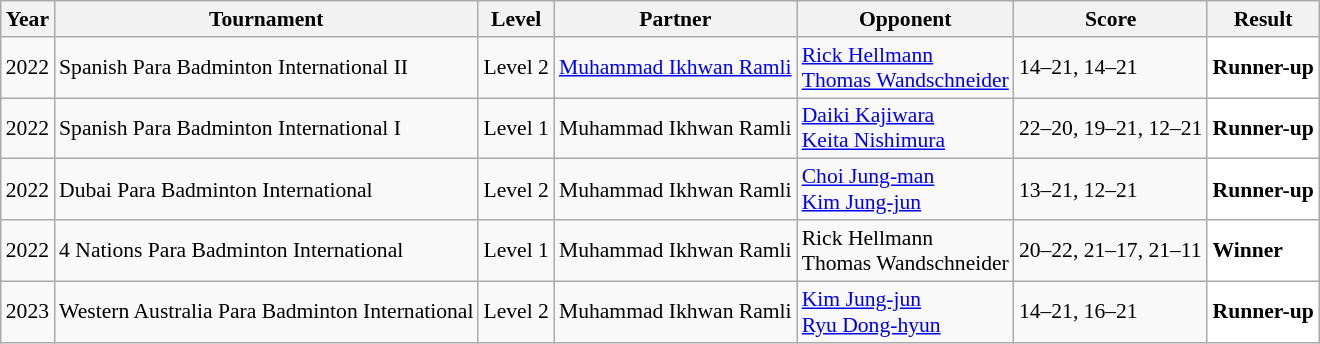<table class="sortable wikitable" style="font-size: 90%;">
<tr>
<th>Year</th>
<th>Tournament</th>
<th>Level</th>
<th>Partner</th>
<th>Opponent</th>
<th>Score</th>
<th>Result</th>
</tr>
<tr>
<td align="center">2022</td>
<td align="left">Spanish Para Badminton International II</td>
<td align="left">Level 2</td>
<td> <a href='#'>Muhammad Ikhwan Ramli</a></td>
<td align="left"> <a href='#'>Rick Hellmann</a><br> <a href='#'>Thomas Wandschneider</a></td>
<td align="left">14–21, 14–21</td>
<td style="text-align:left; background:white"> <strong>Runner-up</strong></td>
</tr>
<tr>
<td align="center">2022</td>
<td align="left">Spanish Para Badminton International I</td>
<td align="left">Level 1</td>
<td> Muhammad Ikhwan Ramli</td>
<td align="left"> <a href='#'>Daiki Kajiwara</a><br> <a href='#'>Keita Nishimura</a></td>
<td align="left">22–20, 19–21, 12–21</td>
<td style="text-align:left; background:white"> <strong>Runner-up</strong></td>
</tr>
<tr>
<td align="center">2022</td>
<td align="left">Dubai Para Badminton International</td>
<td align="left">Level 2</td>
<td align="left"> Muhammad Ikhwan Ramli</td>
<td align="left"> <a href='#'>Choi Jung-man</a><br> <a href='#'>Kim Jung-jun</a></td>
<td align="left">13–21, 12–21</td>
<td style="text-align:left; background:white"> <strong>Runner-up</strong></td>
</tr>
<tr>
<td align="center">2022</td>
<td align="left">4 Nations Para Badminton International</td>
<td align="left">Level 1</td>
<td align="left"> Muhammad Ikhwan Ramli</td>
<td align="left"> Rick Hellmann<br> Thomas Wandschneider</td>
<td align="left">20–22, 21–17, 21–11</td>
<td style="text-align:left; background:white"> <strong>Winner</strong></td>
</tr>
<tr>
<td align="center">2023</td>
<td align="left">Western Australia Para Badminton International</td>
<td align="left">Level 2</td>
<td> Muhammad Ikhwan Ramli</td>
<td align="left"> <a href='#'>Kim Jung-jun</a><br> <a href='#'>Ryu Dong-hyun</a></td>
<td align="left">14–21, 16–21</td>
<td style="text-align:left; background:white"> <strong>Runner-up</strong></td>
</tr>
</table>
